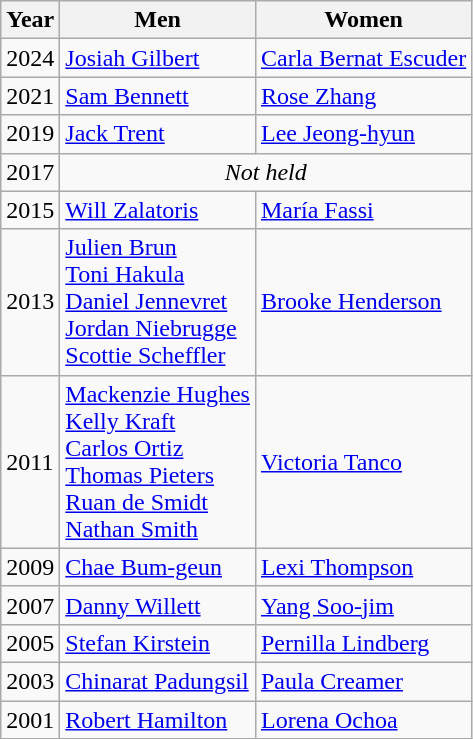<table class="wikitable">
<tr>
<th>Year</th>
<th>Men</th>
<th>Women</th>
</tr>
<tr>
<td>2024</td>
<td> <a href='#'>Josiah Gilbert</a></td>
<td> <a href='#'>Carla Bernat Escuder</a></td>
</tr>
<tr>
<td>2021</td>
<td> <a href='#'>Sam Bennett</a></td>
<td> <a href='#'>Rose Zhang</a></td>
</tr>
<tr>
<td>2019</td>
<td> <a href='#'>Jack Trent</a></td>
<td> <a href='#'>Lee Jeong-hyun</a></td>
</tr>
<tr>
<td>2017</td>
<td colspan=2 align=center><em>Not held</em></td>
</tr>
<tr>
<td>2015</td>
<td> <a href='#'>Will Zalatoris</a></td>
<td> <a href='#'>María Fassi</a></td>
</tr>
<tr>
<td>2013</td>
<td> <a href='#'>Julien Brun</a><br> <a href='#'>Toni Hakula</a><br> <a href='#'>Daniel Jennevret</a><br> <a href='#'>Jordan Niebrugge</a><br> <a href='#'>Scottie Scheffler</a></td>
<td> <a href='#'>Brooke Henderson</a></td>
</tr>
<tr>
<td>2011</td>
<td> <a href='#'>Mackenzie Hughes</a><br> <a href='#'>Kelly Kraft</a><br> <a href='#'>Carlos Ortiz</a><br> <a href='#'>Thomas Pieters</a><br> <a href='#'>Ruan de Smidt</a><br> <a href='#'>Nathan Smith</a></td>
<td> <a href='#'>Victoria Tanco</a></td>
</tr>
<tr>
<td>2009</td>
<td> <a href='#'>Chae Bum-geun</a></td>
<td> <a href='#'>Lexi Thompson</a></td>
</tr>
<tr>
<td>2007</td>
<td> <a href='#'>Danny Willett</a></td>
<td> <a href='#'>Yang Soo-jim</a></td>
</tr>
<tr>
<td>2005</td>
<td> <a href='#'>Stefan Kirstein</a></td>
<td> <a href='#'>Pernilla Lindberg</a></td>
</tr>
<tr>
<td>2003</td>
<td> <a href='#'>Chinarat Padungsil</a></td>
<td> <a href='#'>Paula Creamer</a></td>
</tr>
<tr>
<td>2001</td>
<td> <a href='#'>Robert Hamilton</a></td>
<td> <a href='#'>Lorena Ochoa</a></td>
</tr>
</table>
